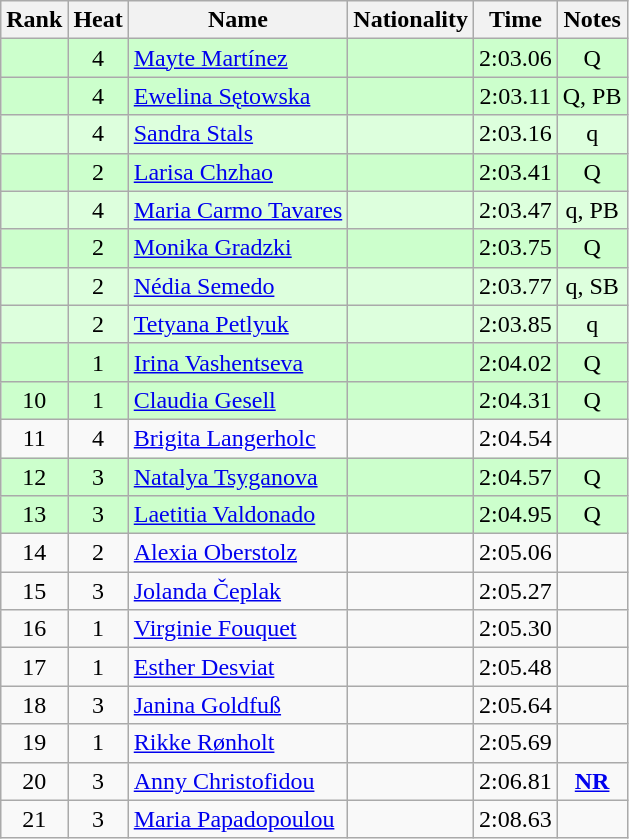<table class="wikitable sortable" style="text-align:center">
<tr>
<th>Rank</th>
<th>Heat</th>
<th>Name</th>
<th>Nationality</th>
<th>Time</th>
<th>Notes</th>
</tr>
<tr bgcolor=ccffcc>
<td></td>
<td>4</td>
<td align="left"><a href='#'>Mayte Martínez</a></td>
<td align=left></td>
<td>2:03.06</td>
<td>Q</td>
</tr>
<tr bgcolor=ccffcc>
<td></td>
<td>4</td>
<td align="left"><a href='#'>Ewelina Sętowska</a></td>
<td align=left></td>
<td>2:03.11</td>
<td>Q, PB</td>
</tr>
<tr bgcolor=ddffdd>
<td></td>
<td>4</td>
<td align="left"><a href='#'>Sandra Stals</a></td>
<td align=left></td>
<td>2:03.16</td>
<td>q</td>
</tr>
<tr bgcolor=ccffcc>
<td></td>
<td>2</td>
<td align="left"><a href='#'>Larisa Chzhao</a></td>
<td align=left></td>
<td>2:03.41</td>
<td>Q</td>
</tr>
<tr bgcolor=ddffdd>
<td></td>
<td>4</td>
<td align="left"><a href='#'>Maria Carmo Tavares</a></td>
<td align=left></td>
<td>2:03.47</td>
<td>q, PB</td>
</tr>
<tr bgcolor=ccffcc>
<td></td>
<td>2</td>
<td align="left"><a href='#'>Monika Gradzki</a></td>
<td align=left></td>
<td>2:03.75</td>
<td>Q</td>
</tr>
<tr bgcolor=ddffdd>
<td></td>
<td>2</td>
<td align="left"><a href='#'>Nédia Semedo</a></td>
<td align=left></td>
<td>2:03.77</td>
<td>q, SB</td>
</tr>
<tr bgcolor=ddffdd>
<td></td>
<td>2</td>
<td align="left"><a href='#'>Tetyana Petlyuk</a></td>
<td align=left></td>
<td>2:03.85</td>
<td>q</td>
</tr>
<tr bgcolor=ccffcc>
<td></td>
<td>1</td>
<td align="left"><a href='#'>Irina Vashentseva</a></td>
<td align=left></td>
<td>2:04.02</td>
<td>Q</td>
</tr>
<tr bgcolor=ccffcc>
<td>10</td>
<td>1</td>
<td align="left"><a href='#'>Claudia Gesell</a></td>
<td align=left></td>
<td>2:04.31</td>
<td>Q</td>
</tr>
<tr>
<td>11</td>
<td>4</td>
<td align="left"><a href='#'>Brigita Langerholc</a></td>
<td align=left></td>
<td>2:04.54</td>
<td></td>
</tr>
<tr bgcolor=ccffcc>
<td>12</td>
<td>3</td>
<td align="left"><a href='#'>Natalya Tsyganova</a></td>
<td align=left></td>
<td>2:04.57</td>
<td>Q</td>
</tr>
<tr bgcolor=ccffcc>
<td>13</td>
<td>3</td>
<td align="left"><a href='#'>Laetitia Valdonado</a></td>
<td align=left></td>
<td>2:04.95</td>
<td>Q</td>
</tr>
<tr>
<td>14</td>
<td>2</td>
<td align="left"><a href='#'>Alexia Oberstolz</a></td>
<td align=left></td>
<td>2:05.06</td>
<td></td>
</tr>
<tr>
<td>15</td>
<td>3</td>
<td align="left"><a href='#'>Jolanda Čeplak</a></td>
<td align=left></td>
<td>2:05.27</td>
<td></td>
</tr>
<tr>
<td>16</td>
<td>1</td>
<td align="left"><a href='#'>Virginie Fouquet</a></td>
<td align=left></td>
<td>2:05.30</td>
<td></td>
</tr>
<tr>
<td>17</td>
<td>1</td>
<td align="left"><a href='#'>Esther Desviat</a></td>
<td align=left></td>
<td>2:05.48</td>
<td></td>
</tr>
<tr>
<td>18</td>
<td>3</td>
<td align="left"><a href='#'>Janina Goldfuß</a></td>
<td align=left></td>
<td>2:05.64</td>
<td></td>
</tr>
<tr>
<td>19</td>
<td>1</td>
<td align="left"><a href='#'>Rikke Rønholt</a></td>
<td align=left></td>
<td>2:05.69</td>
<td></td>
</tr>
<tr>
<td>20</td>
<td>3</td>
<td align="left"><a href='#'>Anny Christofidou</a></td>
<td align=left></td>
<td>2:06.81</td>
<td><strong><a href='#'>NR</a></strong></td>
</tr>
<tr>
<td>21</td>
<td>3</td>
<td align="left"><a href='#'>Maria Papadopoulou</a></td>
<td align=left></td>
<td>2:08.63</td>
<td></td>
</tr>
</table>
